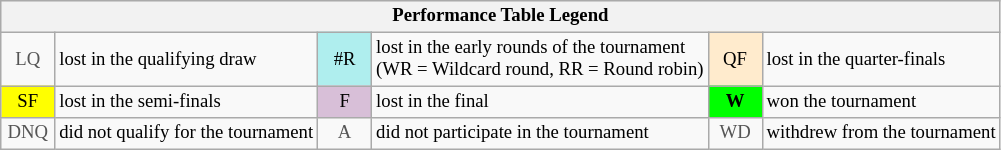<table class="wikitable" style="font-size:78%;">
<tr bgcolor="#efefef">
<th colspan="6">Performance Table Legend</th>
</tr>
<tr>
<td align="center" style="color:#555555;" width="30">LQ</td>
<td>lost in the qualifying draw</td>
<td align="center" style="background:#afeeee;">#R</td>
<td>lost in the early rounds of the tournament<br>(WR = Wildcard round, RR = Round robin)</td>
<td align="center" style="background:#ffebcd;">QF</td>
<td>lost in the quarter-finals</td>
</tr>
<tr>
<td align="center" style="background:yellow;">SF</td>
<td>lost in the semi-finals</td>
<td align="center" style="background:#D8BFD8;">F</td>
<td>lost in the final</td>
<td align="center" style="background:#00ff00;"><strong>W</strong></td>
<td>won the tournament</td>
</tr>
<tr>
<td align="center" style="color:#555555;" width="30">DNQ</td>
<td>did not qualify for the tournament</td>
<td align="center" style="color:#555555;" width="30">A</td>
<td>did not participate in the tournament</td>
<td align="center" style="color:#555555;" width="30">WD</td>
<td>withdrew from the tournament</td>
</tr>
</table>
